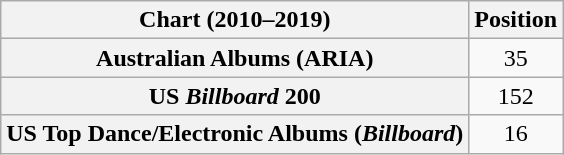<table class="wikitable plainrowheaders" style="text-align:center">
<tr>
<th scope="col">Chart (2010–2019)</th>
<th scope="col">Position</th>
</tr>
<tr>
<th scope="row">Australian Albums (ARIA)</th>
<td>35</td>
</tr>
<tr>
<th scope="row">US <em>Billboard</em> 200</th>
<td>152</td>
</tr>
<tr>
<th scope="row">US Top Dance/Electronic Albums (<em>Billboard</em>)</th>
<td>16</td>
</tr>
</table>
